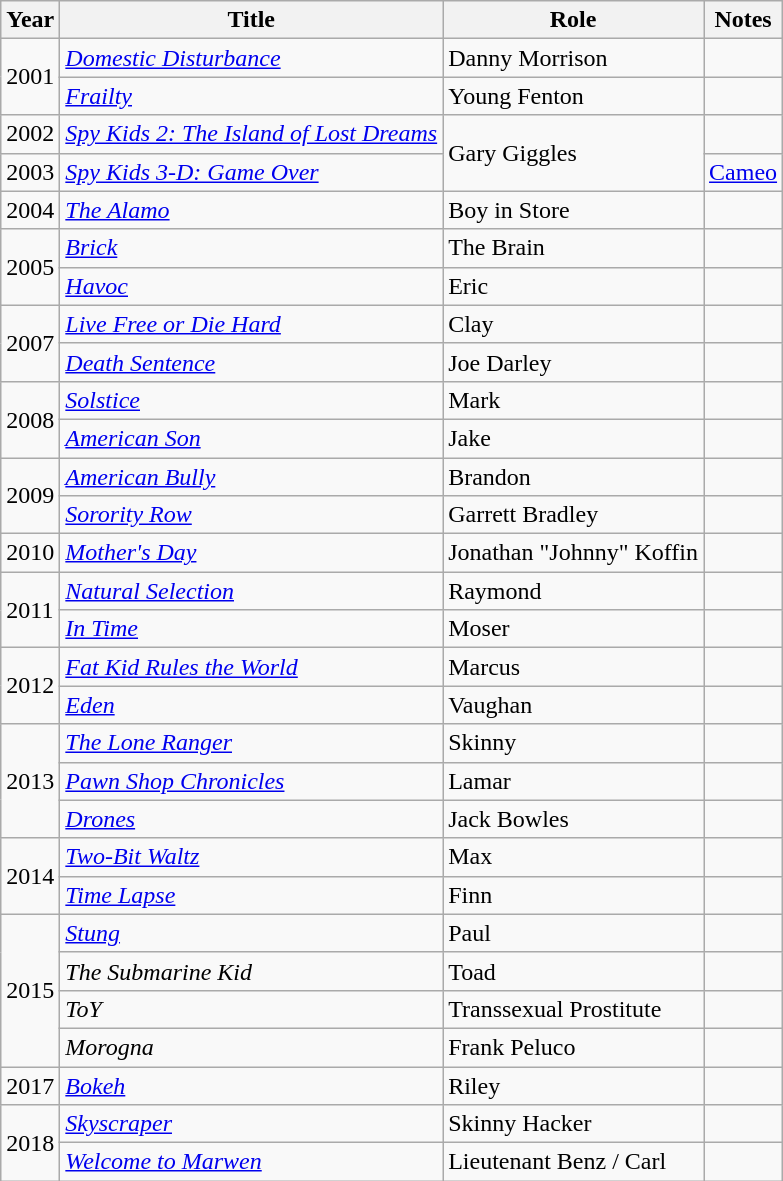<table class="wikitable sortable">
<tr>
<th>Year</th>
<th>Title</th>
<th>Role</th>
<th class="unsortable">Notes</th>
</tr>
<tr>
<td rowspan="2">2001</td>
<td><em><a href='#'>Domestic Disturbance</a></em></td>
<td>Danny Morrison</td>
<td></td>
</tr>
<tr>
<td><em><a href='#'>Frailty</a></em></td>
<td>Young Fenton</td>
<td></td>
</tr>
<tr>
<td>2002</td>
<td><em><a href='#'>Spy Kids 2: The Island of Lost Dreams</a></em></td>
<td rowspan="2">Gary Giggles</td>
<td></td>
</tr>
<tr>
<td>2003</td>
<td><em><a href='#'>Spy Kids 3-D: Game Over</a></em></td>
<td><a href='#'>Cameo</a></td>
</tr>
<tr>
<td>2004</td>
<td><em><a href='#'>The Alamo</a></em></td>
<td>Boy in Store</td>
<td></td>
</tr>
<tr>
<td rowspan="2">2005</td>
<td><em><a href='#'>Brick</a></em></td>
<td>The Brain</td>
<td></td>
</tr>
<tr>
<td><em><a href='#'>Havoc</a></em></td>
<td>Eric</td>
<td></td>
</tr>
<tr>
<td rowspan="2">2007</td>
<td><em><a href='#'>Live Free or Die Hard</a></em></td>
<td>Clay</td>
<td></td>
</tr>
<tr>
<td><em><a href='#'>Death Sentence</a></em></td>
<td>Joe Darley</td>
<td></td>
</tr>
<tr>
<td rowspan="2">2008</td>
<td><em><a href='#'>Solstice</a></em></td>
<td>Mark</td>
<td></td>
</tr>
<tr>
<td><em><a href='#'>American Son</a></em></td>
<td>Jake</td>
<td></td>
</tr>
<tr>
<td rowspan="2">2009</td>
<td><em><a href='#'>American Bully</a></em></td>
<td>Brandon</td>
<td></td>
</tr>
<tr>
<td><em><a href='#'>Sorority Row</a></em></td>
<td>Garrett Bradley</td>
<td></td>
</tr>
<tr>
<td>2010</td>
<td><em><a href='#'>Mother's Day</a></em></td>
<td>Jonathan "Johnny" Koffin</td>
<td></td>
</tr>
<tr>
<td rowspan="2">2011</td>
<td><em><a href='#'>Natural Selection</a></em></td>
<td>Raymond</td>
<td></td>
</tr>
<tr>
<td><em><a href='#'>In Time</a></em></td>
<td>Moser</td>
<td></td>
</tr>
<tr>
<td rowspan="2">2012</td>
<td><em><a href='#'>Fat Kid Rules the World</a></em></td>
<td>Marcus</td>
<td></td>
</tr>
<tr>
<td><em><a href='#'>Eden</a></em></td>
<td>Vaughan</td>
<td></td>
</tr>
<tr>
<td rowspan="3">2013</td>
<td><em><a href='#'>The Lone Ranger</a></em></td>
<td>Skinny</td>
<td></td>
</tr>
<tr>
<td><em><a href='#'>Pawn Shop Chronicles</a></em></td>
<td>Lamar</td>
<td></td>
</tr>
<tr>
<td><em><a href='#'>Drones</a></em></td>
<td>Jack Bowles</td>
<td></td>
</tr>
<tr>
<td rowspan="2">2014</td>
<td><em><a href='#'>Two-Bit Waltz</a></em></td>
<td>Max</td>
<td></td>
</tr>
<tr>
<td><em><a href='#'>Time Lapse</a></em></td>
<td>Finn</td>
<td></td>
</tr>
<tr>
<td rowspan="4">2015</td>
<td><em><a href='#'>Stung</a></em></td>
<td>Paul</td>
<td></td>
</tr>
<tr>
<td><em>The Submarine Kid</em></td>
<td>Toad</td>
<td></td>
</tr>
<tr>
<td><em>ToY</em></td>
<td>Transsexual Prostitute</td>
<td></td>
</tr>
<tr>
<td><em>Morogna</em></td>
<td>Frank Peluco</td>
<td></td>
</tr>
<tr>
<td>2017</td>
<td><em><a href='#'>Bokeh</a></em></td>
<td>Riley</td>
<td></td>
</tr>
<tr>
<td rowspan="2">2018</td>
<td><em><a href='#'>Skyscraper</a></em></td>
<td>Skinny Hacker</td>
<td></td>
</tr>
<tr>
<td><em><a href='#'>Welcome to Marwen</a></em></td>
<td>Lieutenant Benz / Carl</td>
<td></td>
</tr>
</table>
